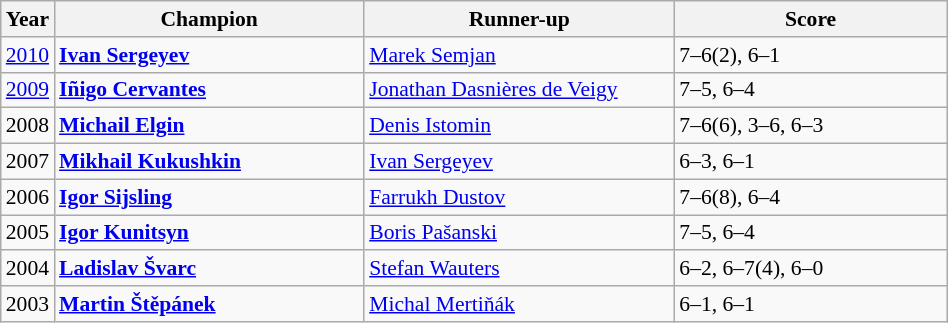<table class="wikitable" style="font-size:90%">
<tr>
<th>Year</th>
<th width="200">Champion</th>
<th width="200">Runner-up</th>
<th width="175">Score</th>
</tr>
<tr>
<td><a href='#'>2010</a></td>
<td> <strong><a href='#'>Ivan Sergeyev</a></strong></td>
<td> <a href='#'>Marek Semjan</a></td>
<td>7–6(2), 6–1</td>
</tr>
<tr>
<td><a href='#'>2009</a></td>
<td> <strong><a href='#'>Iñigo Cervantes</a></strong></td>
<td> <a href='#'>Jonathan Dasnières de Veigy</a></td>
<td>7–5, 6–4</td>
</tr>
<tr>
<td>2008</td>
<td> <strong><a href='#'>Michail Elgin</a></strong></td>
<td> <a href='#'>Denis Istomin</a></td>
<td>7–6(6), 3–6, 6–3</td>
</tr>
<tr>
<td>2007</td>
<td> <strong><a href='#'>Mikhail Kukushkin</a></strong></td>
<td> <a href='#'>Ivan Sergeyev</a></td>
<td>6–3, 6–1</td>
</tr>
<tr>
<td>2006</td>
<td> <strong><a href='#'>Igor Sijsling</a></strong></td>
<td> <a href='#'>Farrukh Dustov</a></td>
<td>7–6(8), 6–4</td>
</tr>
<tr>
<td>2005</td>
<td> <strong><a href='#'>Igor Kunitsyn</a></strong></td>
<td> <a href='#'>Boris Pašanski</a></td>
<td>7–5, 6–4</td>
</tr>
<tr>
<td>2004</td>
<td> <strong><a href='#'>Ladislav Švarc</a></strong></td>
<td> <a href='#'>Stefan Wauters</a></td>
<td>6–2, 6–7(4), 6–0</td>
</tr>
<tr>
<td>2003</td>
<td> <strong><a href='#'>Martin Štěpánek</a></strong></td>
<td> <a href='#'>Michal Mertiňák</a></td>
<td>6–1, 6–1</td>
</tr>
</table>
